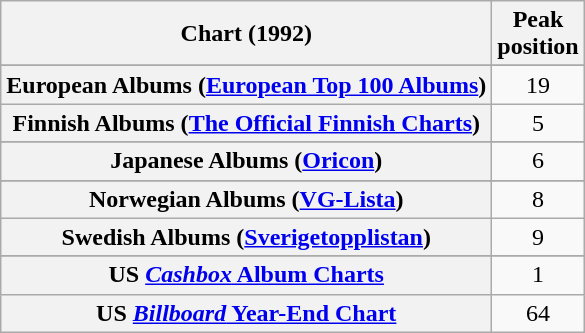<table class="wikitable sortable plainrowheaders">
<tr>
<th scope="col">Chart (1992)</th>
<th scope="col">Peak<br>position</th>
</tr>
<tr>
</tr>
<tr>
</tr>
<tr>
</tr>
<tr>
</tr>
<tr>
<th scope="row">European Albums (<a href='#'>European Top 100 Albums</a>)</th>
<td align="center">19</td>
</tr>
<tr>
<th scope="row">Finnish Albums (<a href='#'>The Official Finnish Charts</a>)</th>
<td align="center">5</td>
</tr>
<tr>
</tr>
<tr>
</tr>
<tr>
<th scope="row">Japanese Albums (<a href='#'>Oricon</a>)</th>
<td align="center">6</td>
</tr>
<tr>
</tr>
<tr>
<th scope="row">Norwegian Albums (<a href='#'>VG-Lista</a>)</th>
<td align="center">8</td>
</tr>
<tr>
<th scope="row">Swedish Albums (<a href='#'>Sverigetopplistan</a>)</th>
<td align="center">9</td>
</tr>
<tr>
</tr>
<tr>
</tr>
<tr>
</tr>
<tr>
<th scope="row">US <a href='#'><em>Cashbox</em> Album Charts</a></th>
<td align="center">1</td>
</tr>
<tr>
<th scope="row">US <a href='#'><em>Billboard</em> Year-End Chart</a></th>
<td align="center">64</td>
</tr>
</table>
